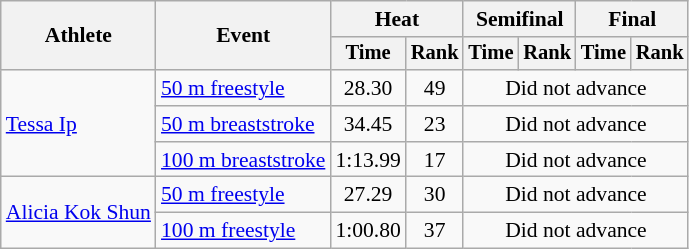<table class=wikitable style=font-size:90%>
<tr>
<th rowspan=2>Athlete</th>
<th rowspan=2>Event</th>
<th colspan=2>Heat</th>
<th colspan=2>Semifinal</th>
<th colspan=2>Final</th>
</tr>
<tr style=font-size:95%>
<th>Time</th>
<th>Rank</th>
<th>Time</th>
<th>Rank</th>
<th>Time</th>
<th>Rank</th>
</tr>
<tr align=center>
<td align=left rowspan=3><a href='#'>Tessa Ip</a></td>
<td align=left rowspan="1"><a href='#'>50 m freestyle</a></td>
<td>28.30</td>
<td>49</td>
<td colspan=4>Did not advance</td>
</tr>
<tr align=center>
<td align=left rowspan="1"><a href='#'>50 m breaststroke</a></td>
<td>34.45</td>
<td>23</td>
<td colspan=4>Did not advance</td>
</tr>
<tr align=center>
<td align=left rowspan="1"><a href='#'>100 m breaststroke</a></td>
<td>1:13.99</td>
<td>17</td>
<td colspan=4>Did not advance</td>
</tr>
<tr align=center>
<td align=left rowspan=2><a href='#'>Alicia Kok Shun</a></td>
<td align=left rowspan="1"><a href='#'>50 m freestyle</a></td>
<td>27.29</td>
<td>30</td>
<td colspan=4>Did not advance</td>
</tr>
<tr align=center>
<td align=left rowspan="1"><a href='#'>100 m freestyle</a></td>
<td>1:00.80</td>
<td>37</td>
<td colspan=4>Did not advance</td>
</tr>
</table>
